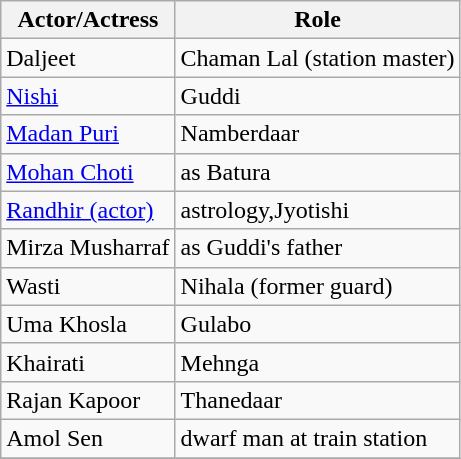<table class="wikitable">
<tr>
<th>Actor/Actress</th>
<th>Role</th>
</tr>
<tr>
<td>Daljeet</td>
<td>Chaman Lal (station master)</td>
</tr>
<tr>
<td><a href='#'>Nishi</a></td>
<td>Guddi</td>
</tr>
<tr>
<td><a href='#'>Madan Puri</a></td>
<td>Namberdaar</td>
</tr>
<tr>
<td><a href='#'>Mohan Choti</a></td>
<td>as Batura</td>
</tr>
<tr>
<td><a href='#'>Randhir (actor)</a></td>
<td>astrology,Jyotishi</td>
</tr>
<tr>
<td>Mirza Musharraf</td>
<td>as Guddi's father</td>
</tr>
<tr>
<td>Wasti</td>
<td>Nihala (former guard)</td>
</tr>
<tr>
<td>Uma Khosla</td>
<td>Gulabo</td>
</tr>
<tr>
<td>Khairati</td>
<td>Mehnga</td>
</tr>
<tr>
<td>Rajan Kapoor</td>
<td>Thanedaar</td>
</tr>
<tr>
<td>Amol Sen</td>
<td>dwarf man at train station</td>
</tr>
<tr>
</tr>
</table>
